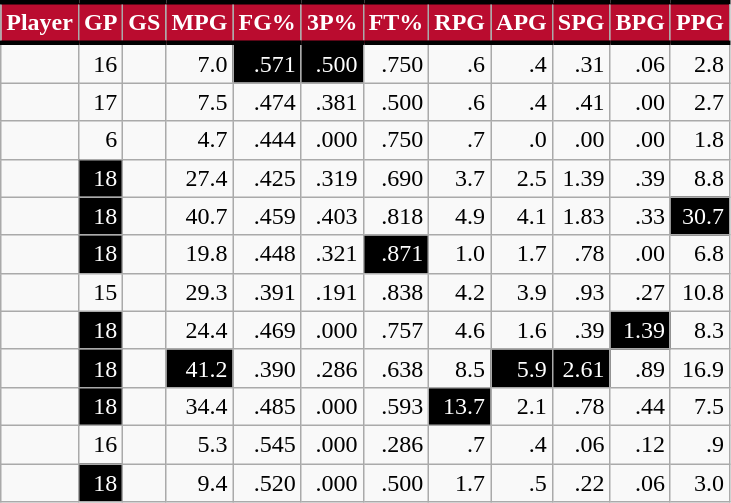<table class="wikitable sortable" style="text-align:right;">
<tr>
<th style="background:#BA0C2F; color:#FFFFFF; border-top:#010101 3px solid; border-bottom:#010101 3px solid;">Player</th>
<th style="background:#BA0C2F; color:#FFFFFF; border-top:#010101 3px solid; border-bottom:#010101 3px solid;">GP</th>
<th style="background:#BA0C2F; color:#FFFFFF; border-top:#010101 3px solid; border-bottom:#010101 3px solid;">GS</th>
<th style="background:#BA0C2F; color:#FFFFFF; border-top:#010101 3px solid; border-bottom:#010101 3px solid;">MPG</th>
<th style="background:#BA0C2F; color:#FFFFFF; border-top:#010101 3px solid; border-bottom:#010101 3px solid;">FG%</th>
<th style="background:#BA0C2F; color:#FFFFFF; border-top:#010101 3px solid; border-bottom:#010101 3px solid;">3P%</th>
<th style="background:#BA0C2F; color:#FFFFFF; border-top:#010101 3px solid; border-bottom:#010101 3px solid;">FT%</th>
<th style="background:#BA0C2F; color:#FFFFFF; border-top:#010101 3px solid; border-bottom:#010101 3px solid;">RPG</th>
<th style="background:#BA0C2F; color:#FFFFFF; border-top:#010101 3px solid; border-bottom:#010101 3px solid;">APG</th>
<th style="background:#BA0C2F; color:#FFFFFF; border-top:#010101 3px solid; border-bottom:#010101 3px solid;">SPG</th>
<th style="background:#BA0C2F; color:#FFFFFF; border-top:#010101 3px solid; border-bottom:#010101 3px solid;">BPG</th>
<th style="background:#BA0C2F; color:#FFFFFF; border-top:#010101 3px solid; border-bottom:#010101 3px solid;">PPG</th>
</tr>
<tr>
<td></td>
<td>16</td>
<td></td>
<td>7.0</td>
<td style="background:black;color:white;">.571</td>
<td style="background:black;color:white;">.500</td>
<td>.750</td>
<td>.6</td>
<td>.4</td>
<td>.31</td>
<td>.06</td>
<td>2.8</td>
</tr>
<tr>
<td></td>
<td>17</td>
<td></td>
<td>7.5</td>
<td>.474</td>
<td>.381</td>
<td>.500</td>
<td>.6</td>
<td>.4</td>
<td>.41</td>
<td>.00</td>
<td>2.7</td>
</tr>
<tr>
<td></td>
<td>6</td>
<td></td>
<td>4.7</td>
<td>.444</td>
<td>.000</td>
<td>.750</td>
<td>.7</td>
<td>.0</td>
<td>.00</td>
<td>.00</td>
<td>1.8</td>
</tr>
<tr>
<td></td>
<td style="background:black;color:white;">18</td>
<td></td>
<td>27.4</td>
<td>.425</td>
<td>.319</td>
<td>.690</td>
<td>3.7</td>
<td>2.5</td>
<td>1.39</td>
<td>.39</td>
<td>8.8</td>
</tr>
<tr>
<td></td>
<td style="background:black;color:white;">18</td>
<td></td>
<td>40.7</td>
<td>.459</td>
<td>.403</td>
<td>.818</td>
<td>4.9</td>
<td>4.1</td>
<td>1.83</td>
<td>.33</td>
<td style="background:black;color:white;">30.7</td>
</tr>
<tr>
<td></td>
<td style="background:black;color:white;">18</td>
<td></td>
<td>19.8</td>
<td>.448</td>
<td>.321</td>
<td style="background:black;color:white;">.871</td>
<td>1.0</td>
<td>1.7</td>
<td>.78</td>
<td>.00</td>
<td>6.8</td>
</tr>
<tr>
<td></td>
<td>15</td>
<td></td>
<td>29.3</td>
<td>.391</td>
<td>.191</td>
<td>.838</td>
<td>4.2</td>
<td>3.9</td>
<td>.93</td>
<td>.27</td>
<td>10.8</td>
</tr>
<tr>
<td></td>
<td style="background:black;color:white;">18</td>
<td></td>
<td>24.4</td>
<td>.469</td>
<td>.000</td>
<td>.757</td>
<td>4.6</td>
<td>1.6</td>
<td>.39</td>
<td style="background:black;color:white;">1.39</td>
<td>8.3</td>
</tr>
<tr>
<td></td>
<td style="background:black;color:white;">18</td>
<td></td>
<td style="background:black;color:white;">41.2</td>
<td>.390</td>
<td>.286</td>
<td>.638</td>
<td>8.5</td>
<td style="background:black;color:white;">5.9</td>
<td style="background:black;color:white;">2.61</td>
<td>.89</td>
<td>16.9</td>
</tr>
<tr>
<td></td>
<td style="background:black;color:white;">18</td>
<td></td>
<td>34.4</td>
<td>.485</td>
<td>.000</td>
<td>.593</td>
<td style="background:black;color:white;">13.7</td>
<td>2.1</td>
<td>.78</td>
<td>.44</td>
<td>7.5</td>
</tr>
<tr>
<td></td>
<td>16</td>
<td></td>
<td>5.3</td>
<td>.545</td>
<td>.000</td>
<td>.286</td>
<td>.7</td>
<td>.4</td>
<td>.06</td>
<td>.12</td>
<td>.9</td>
</tr>
<tr>
<td></td>
<td style="background:black;color:white;">18</td>
<td></td>
<td>9.4</td>
<td>.520</td>
<td>.000</td>
<td>.500</td>
<td>1.7</td>
<td>.5</td>
<td>.22</td>
<td>.06</td>
<td>3.0</td>
</tr>
</table>
